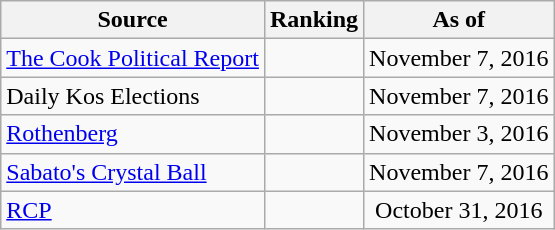<table class="wikitable" style="text-align:center">
<tr>
<th>Source</th>
<th>Ranking</th>
<th>As of</th>
</tr>
<tr>
<td align=left><a href='#'>The Cook Political Report</a></td>
<td></td>
<td>November 7, 2016</td>
</tr>
<tr>
<td align=left>Daily Kos Elections</td>
<td></td>
<td>November 7, 2016</td>
</tr>
<tr>
<td align=left><a href='#'>Rothenberg</a></td>
<td></td>
<td>November 3, 2016</td>
</tr>
<tr>
<td align=left><a href='#'>Sabato's Crystal Ball</a></td>
<td></td>
<td>November 7, 2016</td>
</tr>
<tr>
<td align="left"><a href='#'>RCP</a></td>
<td></td>
<td>October 31, 2016</td>
</tr>
</table>
